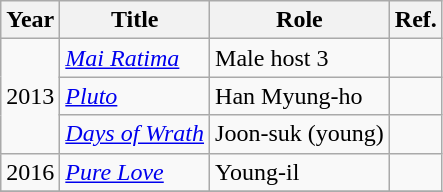<table class="wikitable">
<tr>
<th>Year</th>
<th>Title</th>
<th>Role</th>
<th>Ref.</th>
</tr>
<tr>
<td rowspan="3" style="text-align:center;">2013</td>
<td><em><a href='#'>Mai Ratima</a></em></td>
<td>Male host 3</td>
<td></td>
</tr>
<tr>
<td><em><a href='#'>Pluto</a></em></td>
<td>Han Myung-ho</td>
<td></td>
</tr>
<tr>
<td><em><a href='#'>Days of Wrath</a></em></td>
<td>Joon-suk (young)</td>
<td></td>
</tr>
<tr>
<td style="text-align:center;">2016</td>
<td><em><a href='#'>Pure Love</a></em></td>
<td>Young-il</td>
<td></td>
</tr>
<tr>
</tr>
</table>
